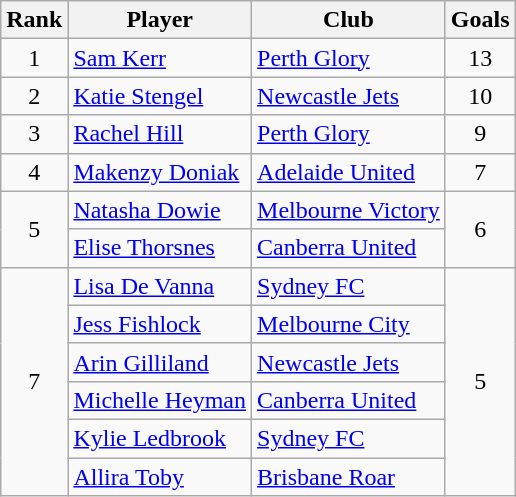<table class="wikitable" style="text-align:center">
<tr>
<th>Rank</th>
<th>Player</th>
<th>Club</th>
<th>Goals</th>
</tr>
<tr>
<td>1</td>
<td align="left"> <a href='#'>Sam Kerr</a></td>
<td align="left"><a href='#'>Perth Glory</a></td>
<td>13</td>
</tr>
<tr>
<td>2</td>
<td align="left"> <a href='#'>Katie Stengel</a></td>
<td align="left"><a href='#'>Newcastle Jets</a></td>
<td>10</td>
</tr>
<tr>
<td>3</td>
<td align="left"> <a href='#'>Rachel Hill</a></td>
<td align="left"><a href='#'>Perth Glory</a></td>
<td>9</td>
</tr>
<tr>
<td>4</td>
<td align="left"> <a href='#'>Makenzy Doniak</a></td>
<td align="left"><a href='#'>Adelaide United</a></td>
<td>7</td>
</tr>
<tr>
<td rowspan=2>5</td>
<td align="left"> <a href='#'>Natasha Dowie</a></td>
<td align="left"><a href='#'>Melbourne Victory</a></td>
<td rowspan=2>6</td>
</tr>
<tr>
<td align="left"> <a href='#'>Elise Thorsnes</a></td>
<td align="left"><a href='#'>Canberra United</a></td>
</tr>
<tr>
<td rowspan=6>7</td>
<td align="left"> <a href='#'>Lisa De Vanna</a></td>
<td align="left"><a href='#'>Sydney FC</a></td>
<td rowspan=6>5</td>
</tr>
<tr>
<td align="left"> <a href='#'>Jess Fishlock</a></td>
<td align="left"><a href='#'>Melbourne City</a></td>
</tr>
<tr>
<td align="left"> <a href='#'>Arin Gilliland</a></td>
<td align="left"><a href='#'>Newcastle Jets</a></td>
</tr>
<tr>
<td align="left"> <a href='#'>Michelle Heyman</a></td>
<td align="left"><a href='#'>Canberra United</a></td>
</tr>
<tr>
<td align="left"> <a href='#'>Kylie Ledbrook</a></td>
<td align="left"><a href='#'>Sydney FC</a></td>
</tr>
<tr>
<td align="left"> <a href='#'>Allira Toby</a></td>
<td align="left"><a href='#'>Brisbane Roar</a></td>
</tr>
</table>
